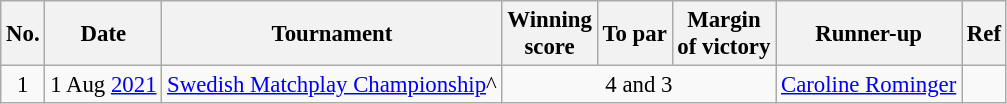<table class="wikitable" style="font-size:95%;">
<tr>
<th>No.</th>
<th>Date</th>
<th>Tournament</th>
<th>Winning<br>score</th>
<th>To par</th>
<th>Margin<br>of victory</th>
<th>Runner-up</th>
<th>Ref</th>
</tr>
<tr>
<td align=center>1</td>
<td align=right>1 Aug <a href='#'>2021</a></td>
<td><a href='#'>Swedish Matchplay Championship</a>^</td>
<td colspan=3 align=center>4 and 3</td>
<td> <a href='#'>Caroline Rominger</a></td>
<td></td>
</tr>
</table>
